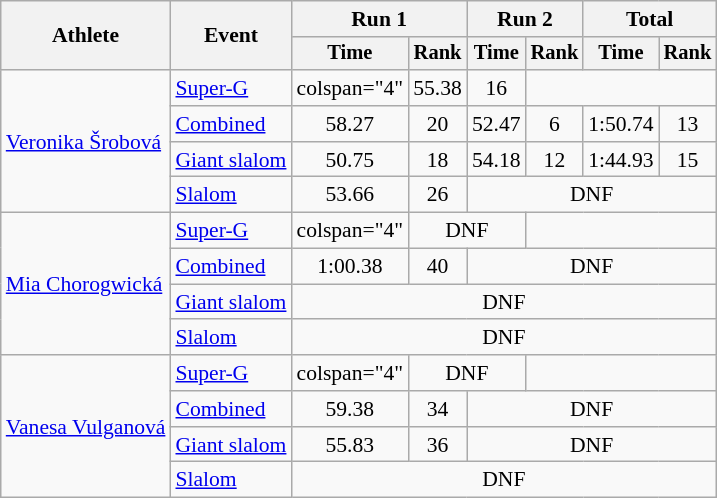<table class="wikitable" style="font-size:90%">
<tr>
<th rowspan=2>Athlete</th>
<th rowspan=2>Event</th>
<th colspan=2>Run 1</th>
<th colspan=2>Run 2</th>
<th colspan=2>Total</th>
</tr>
<tr style="font-size:95%">
<th>Time</th>
<th>Rank</th>
<th>Time</th>
<th>Rank</th>
<th>Time</th>
<th>Rank</th>
</tr>
<tr align=center>
<td align="left" rowspan="4"><a href='#'>Veronika Šrobová</a></td>
<td align="left"><a href='#'>Super-G</a></td>
<td>colspan="4" </td>
<td>55.38</td>
<td>16</td>
</tr>
<tr align=center>
<td align="left"><a href='#'>Combined</a></td>
<td>58.27</td>
<td>20</td>
<td>52.47</td>
<td>6</td>
<td>1:50.74</td>
<td>13</td>
</tr>
<tr align=center>
<td align="left"><a href='#'>Giant slalom</a></td>
<td>50.75</td>
<td>18</td>
<td>54.18</td>
<td>12</td>
<td>1:44.93</td>
<td>15</td>
</tr>
<tr align=center>
<td align="left"><a href='#'>Slalom</a></td>
<td>53.66</td>
<td>26</td>
<td colspan=4>DNF</td>
</tr>
<tr align=center>
<td align="left" rowspan="4"><a href='#'>Mia Chorogwická</a></td>
<td align="left"><a href='#'>Super-G</a></td>
<td>colspan="4" </td>
<td colspan=2>DNF</td>
</tr>
<tr align=center>
<td align="left"><a href='#'>Combined</a></td>
<td>1:00.38</td>
<td>40</td>
<td colspan=4>DNF</td>
</tr>
<tr align=center>
<td align="left"><a href='#'>Giant slalom</a></td>
<td colspan=6>DNF</td>
</tr>
<tr align=center>
<td align="left"><a href='#'>Slalom</a></td>
<td colspan=6>DNF</td>
</tr>
<tr align=center>
<td align="left" rowspan="4"><a href='#'>Vanesa Vulganová</a></td>
<td align="left"><a href='#'>Super-G</a></td>
<td>colspan="4" </td>
<td colspan=2>DNF</td>
</tr>
<tr align=center>
<td align="left"><a href='#'>Combined</a></td>
<td>59.38</td>
<td>34</td>
<td colspan=4>DNF</td>
</tr>
<tr align=center>
<td align="left"><a href='#'>Giant slalom</a></td>
<td>55.83</td>
<td>36</td>
<td colspan=4>DNF</td>
</tr>
<tr align=center>
<td align="left"><a href='#'>Slalom</a></td>
<td colspan=6>DNF</td>
</tr>
</table>
